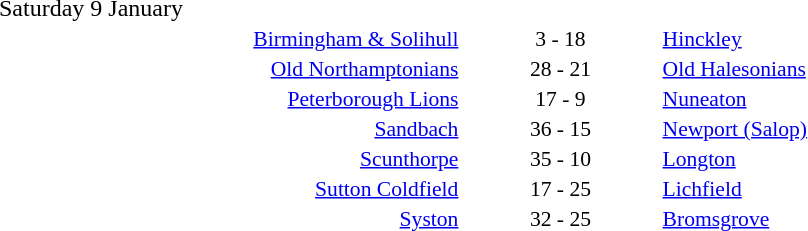<table style="width:70%;" cellspacing="1">
<tr>
<th width=35%></th>
<th width=15%></th>
<th></th>
</tr>
<tr>
<td>Saturday 9 January</td>
</tr>
<tr style=font-size:90%>
<td align=right><a href='#'>Birmingham & Solihull</a></td>
<td align=center>3 - 18</td>
<td><a href='#'>Hinckley</a></td>
</tr>
<tr style=font-size:90%>
<td align=right><a href='#'>Old Northamptonians</a></td>
<td align=center>28 - 21</td>
<td><a href='#'>Old Halesonians</a></td>
</tr>
<tr style=font-size:90%>
<td align=right><a href='#'>Peterborough Lions</a></td>
<td align=center>17 - 9</td>
<td><a href='#'>Nuneaton</a></td>
</tr>
<tr style=font-size:90%>
<td align=right><a href='#'>Sandbach</a></td>
<td align=center>36 - 15</td>
<td><a href='#'>Newport (Salop)</a></td>
</tr>
<tr style=font-size:90%>
<td align=right><a href='#'>Scunthorpe</a></td>
<td align=center>35 - 10</td>
<td><a href='#'>Longton</a></td>
</tr>
<tr style=font-size:90%>
<td align=right><a href='#'>Sutton Coldfield</a></td>
<td align=center>17 - 25</td>
<td><a href='#'>Lichfield</a></td>
</tr>
<tr style=font-size:90%>
<td align=right><a href='#'>Syston</a></td>
<td align=center>32 - 25</td>
<td><a href='#'>Bromsgrove</a></td>
</tr>
</table>
